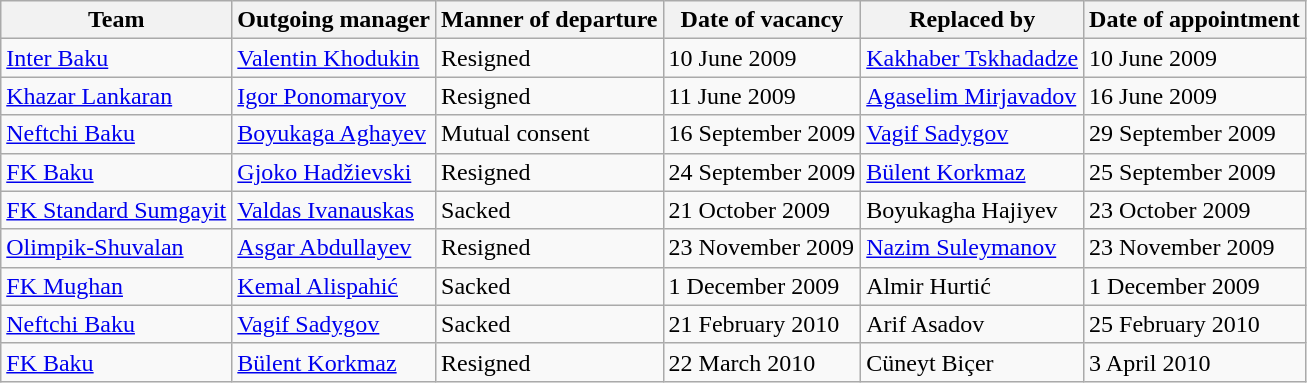<table class="wikitable">
<tr>
<th>Team</th>
<th>Outgoing manager</th>
<th>Manner of departure</th>
<th>Date of vacancy</th>
<th>Replaced by</th>
<th>Date of appointment</th>
</tr>
<tr>
<td><a href='#'>Inter Baku</a></td>
<td><a href='#'>Valentin Khodukin</a></td>
<td>Resigned</td>
<td>10 June 2009</td>
<td><a href='#'>Kakhaber Tskhadadze</a></td>
<td>10 June 2009</td>
</tr>
<tr>
<td><a href='#'>Khazar Lankaran</a></td>
<td><a href='#'>Igor Ponomaryov</a></td>
<td>Resigned</td>
<td>11 June 2009</td>
<td><a href='#'>Agaselim Mirjavadov</a></td>
<td>16 June 2009</td>
</tr>
<tr>
<td><a href='#'>Neftchi Baku</a></td>
<td><a href='#'>Boyukaga Aghayev</a></td>
<td>Mutual consent</td>
<td>16 September 2009</td>
<td><a href='#'>Vagif Sadygov</a></td>
<td>29 September 2009</td>
</tr>
<tr>
<td><a href='#'>FK Baku</a></td>
<td><a href='#'>Gjoko Hadžievski</a></td>
<td>Resigned</td>
<td>24 September 2009</td>
<td><a href='#'>Bülent Korkmaz</a></td>
<td>25 September 2009</td>
</tr>
<tr>
<td><a href='#'>FK Standard Sumgayit</a></td>
<td><a href='#'>Valdas Ivanauskas</a></td>
<td>Sacked</td>
<td>21 October 2009</td>
<td>Boyukagha Hajiyev</td>
<td>23 October 2009</td>
</tr>
<tr>
<td><a href='#'>Olimpik-Shuvalan</a></td>
<td><a href='#'>Asgar Abdullayev</a></td>
<td>Resigned</td>
<td>23 November 2009</td>
<td><a href='#'>Nazim Suleymanov</a></td>
<td>23 November 2009</td>
</tr>
<tr>
<td><a href='#'>FK Mughan</a></td>
<td><a href='#'>Kemal Alispahić</a></td>
<td>Sacked</td>
<td>1 December 2009</td>
<td>Almir Hurtić</td>
<td>1 December 2009</td>
</tr>
<tr>
<td><a href='#'>Neftchi Baku</a></td>
<td><a href='#'>Vagif Sadygov</a></td>
<td>Sacked</td>
<td>21 February 2010</td>
<td>Arif Asadov</td>
<td>25 February 2010</td>
</tr>
<tr>
<td><a href='#'>FK Baku</a></td>
<td><a href='#'>Bülent Korkmaz</a></td>
<td>Resigned</td>
<td>22 March 2010</td>
<td>Cüneyt Biçer</td>
<td>3 April 2010</td>
</tr>
</table>
